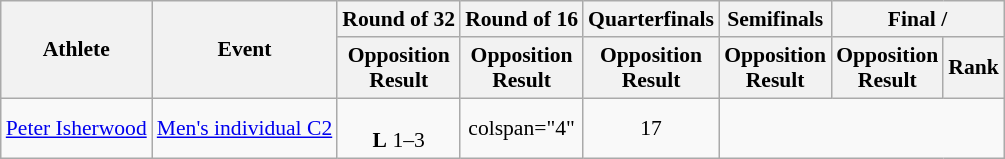<table class=wikitable style="font-size:90%">
<tr align=center>
<th rowspan="2">Athlete</th>
<th rowspan="2">Event</th>
<th>Round of 32</th>
<th>Round of 16</th>
<th>Quarterfinals</th>
<th>Semifinals</th>
<th colspan="2">Final / </th>
</tr>
<tr>
<th>Opposition<br>Result</th>
<th>Opposition<br>Result</th>
<th>Opposition<br>Result</th>
<th>Opposition<br>Result</th>
<th>Opposition<br>Result</th>
<th>Rank</th>
</tr>
<tr align=center>
<td align=left><a href='#'>Peter Isherwood</a></td>
<td align=left><a href='#'>Men's individual C2</a></td>
<td><br><strong>L</strong> 1–3</td>
<td>colspan="4" </td>
<td>17</td>
</tr>
</table>
